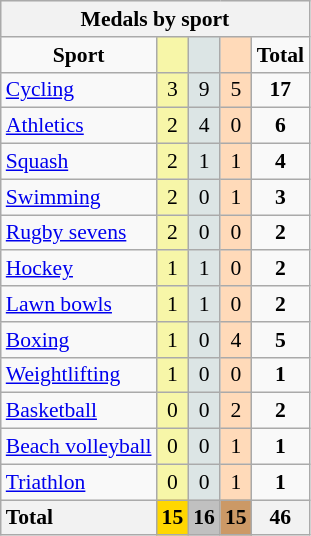<table class="wikitable" style="text-align:center;font-size:90%">
<tr style="background:#efefef;">
<th colspan=7>Medals by sport</th>
</tr>
<tr>
<td><strong>Sport</strong></td>
<td bgcolor=#f7f6a8></td>
<td bgcolor=#dce5e5></td>
<td bgcolor=#ffdab9></td>
<td><strong>Total</strong></td>
</tr>
<tr>
<td style="text-align:left;"><a href='#'>Cycling</a></td>
<td style="background:#F7F6A8;">3</td>
<td style="background:#DCE5E5;">9</td>
<td style="background:#FFDAB9;">5</td>
<td><strong>17</strong></td>
</tr>
<tr>
<td style="text-align:left;"><a href='#'>Athletics</a></td>
<td style="background:#F7F6A8;">2</td>
<td style="background:#DCE5E5;">4</td>
<td style="background:#FFDAB9;">0</td>
<td><strong>6</strong></td>
</tr>
<tr>
<td style="text-align:left;"><a href='#'>Squash</a></td>
<td style="background:#F7F6A8;">2</td>
<td style="background:#DCE5E5;">1</td>
<td style="background:#FFDAB9;">1</td>
<td><strong>4</strong></td>
</tr>
<tr>
<td style="text-align:left;"><a href='#'>Swimming</a></td>
<td style="background:#F7F6A8;">2</td>
<td style="background:#DCE5E5;">0</td>
<td style="background:#FFDAB9;">1</td>
<td><strong>3</strong></td>
</tr>
<tr>
<td style="text-align:left;"><a href='#'>Rugby sevens</a></td>
<td style="background:#F7F6A8;">2</td>
<td style="background:#DCE5E5;">0</td>
<td style="background:#FFDAB9;">0</td>
<td><strong>2</strong></td>
</tr>
<tr>
<td style="text-align:left;"><a href='#'>Hockey</a></td>
<td style="background:#F7F6A8;">1</td>
<td style="background:#DCE5E5;">1</td>
<td style="background:#FFDAB9;">0</td>
<td><strong>2</strong></td>
</tr>
<tr>
<td style="text-align:left;"><a href='#'>Lawn bowls</a></td>
<td style="background:#F7F6A8;">1</td>
<td style="background:#DCE5E5;">1</td>
<td style="background:#FFDAB9;">0</td>
<td><strong>2</strong></td>
</tr>
<tr>
<td style="text-align:left;"><a href='#'>Boxing</a></td>
<td style="background:#F7F6A8;">1</td>
<td style="background:#DCE5E5;">0</td>
<td style="background:#FFDAB9;">4</td>
<td><strong>5</strong></td>
</tr>
<tr>
<td style="text-align:left;"><a href='#'>Weightlifting</a></td>
<td style="background:#F7F6A8;">1</td>
<td style="background:#DCE5E5;">0</td>
<td style="background:#FFDAB9;">0</td>
<td><strong>1</strong></td>
</tr>
<tr>
<td style="text-align:left;"><a href='#'>Basketball</a></td>
<td style="background:#F7F6A8;">0</td>
<td style="background:#DCE5E5;">0</td>
<td style="background:#FFDAB9;">2</td>
<td><strong>2</strong></td>
</tr>
<tr>
<td style="text-align:left;"><a href='#'>Beach volleyball</a></td>
<td style="background:#F7F6A8;">0</td>
<td style="background:#DCE5E5;">0</td>
<td style="background:#FFDAB9;">1</td>
<td><strong>1</strong></td>
</tr>
<tr>
<td style="text-align:left;"><a href='#'>Triathlon</a></td>
<td style="background:#F7F6A8;">0</td>
<td style="background:#DCE5E5;">0</td>
<td style="background:#FFDAB9;">1</td>
<td><strong>1</strong></td>
</tr>
<tr>
<th style="text-align:left;">Total</th>
<th style="background:gold;">15</th>
<th style="background:silver;">16</th>
<th style="background:#c96;">15</th>
<th>46</th>
</tr>
</table>
